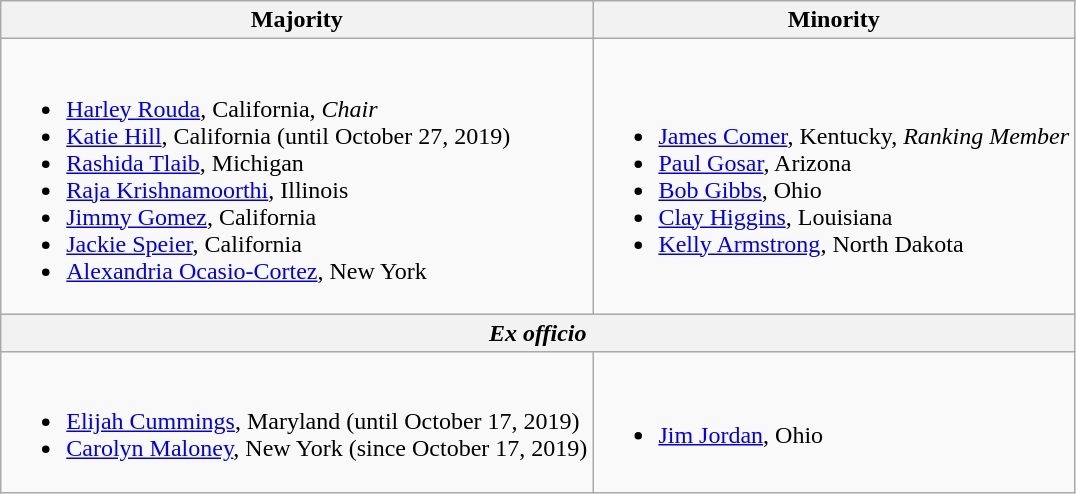<table class=wikitable>
<tr>
<th>Majority</th>
<th>Minority</th>
</tr>
<tr>
<td><br><ul><li><a href='#'>Harley Rouda</a>, California, <em>Chair</em></li><li><a href='#'>Katie Hill</a>, California (until October 27, 2019)</li><li><a href='#'>Rashida Tlaib</a>, Michigan</li><li><a href='#'>Raja Krishnamoorthi</a>, Illinois</li><li><a href='#'>Jimmy Gomez</a>, California</li><li><a href='#'>Jackie Speier</a>, California</li><li><a href='#'>Alexandria Ocasio-Cortez</a>, New York</li></ul></td>
<td><br><ul><li><a href='#'>James Comer</a>, Kentucky, <em>Ranking Member</em></li><li><a href='#'>Paul Gosar</a>, Arizona</li><li><a href='#'>Bob Gibbs</a>, Ohio</li><li><a href='#'>Clay Higgins</a>, Louisiana</li><li><a href='#'>Kelly Armstrong</a>, North Dakota</li></ul></td>
</tr>
<tr>
<th colspan=2><em>Ex officio</em></th>
</tr>
<tr>
<td><br><ul><li><a href='#'>Elijah Cummings</a>, Maryland (until October 17, 2019)</li><li><a href='#'>Carolyn Maloney</a>, New York (since October 17, 2019)</li></ul></td>
<td><br><ul><li><a href='#'>Jim Jordan</a>, Ohio</li></ul></td>
</tr>
</table>
